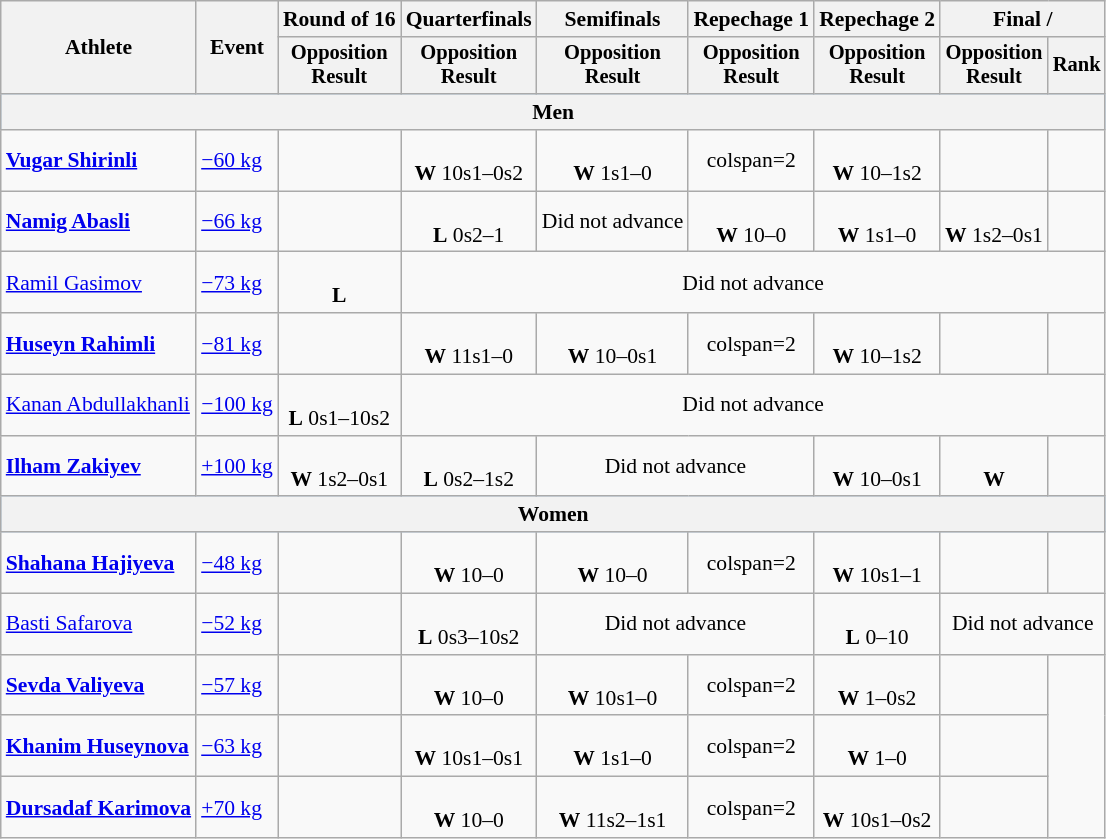<table class="wikitable" style="font-size:90%">
<tr>
<th rowspan="2">Athlete</th>
<th rowspan="2">Event</th>
<th>Round of 16</th>
<th>Quarterfinals</th>
<th>Semifinals</th>
<th>Repechage 1</th>
<th>Repechage 2</th>
<th colspan=2>Final / </th>
</tr>
<tr style="font-size:95%">
<th>Opposition<br>Result</th>
<th>Opposition<br>Result</th>
<th>Opposition<br>Result</th>
<th>Opposition<br>Result</th>
<th>Opposition<br>Result</th>
<th>Opposition<br>Result</th>
<th>Rank</th>
</tr>
<tr style="background:#9acdff;">
<th colspan=10>Men</th>
</tr>
<tr align=center>
<td align=left><strong><a href='#'>Vugar Shirinli</a></strong></td>
<td align=left><a href='#'>−60 kg</a></td>
<td></td>
<td><br><strong>W</strong> 10s1–0s2</td>
<td><br><strong>W</strong> 1s1–0</td>
<td>colspan=2</td>
<td><br><strong>W</strong> 10–1s2</td>
<td></td>
</tr>
<tr align=center>
<td align=left><strong><a href='#'>Namig Abasli</a></strong></td>
<td align=left><a href='#'>−66 kg</a></td>
<td></td>
<td><br><strong>L</strong> 0s2–1</td>
<td>Did not advance</td>
<td><br><strong>W</strong> 10–0</td>
<td><br><strong>W</strong> 1s1–0</td>
<td><br><strong>W</strong> 1s2–0s1</td>
<td></td>
</tr>
<tr align=center>
<td align=left><a href='#'>Ramil Gasimov</a></td>
<td align=left><a href='#'>−73 kg</a></td>
<td><br><strong>L</strong> </td>
<td colspan=6>Did not advance</td>
</tr>
<tr align=center>
<td align=left><strong><a href='#'>Huseyn Rahimli</a></strong></td>
<td align=left><a href='#'>−81 kg</a></td>
<td></td>
<td><br><strong>W</strong> 11s1–0</td>
<td><br><strong>W</strong> 10–0s1</td>
<td>colspan=2</td>
<td><br><strong>W</strong> 10–1s2</td>
<td></td>
</tr>
<tr align=center>
<td align=left><a href='#'>Kanan Abdullakhanli</a></td>
<td align=left><a href='#'>−100 kg</a></td>
<td><br><strong>L</strong> 0s1–10s2</td>
<td colspan=6>Did not advance</td>
</tr>
<tr align=center>
<td align=left><strong><a href='#'>Ilham Zakiyev</a></strong></td>
<td align=left><a href='#'>+100 kg</a></td>
<td><br><strong>W</strong> 1s2–0s1</td>
<td><br><strong>L</strong> 0s2–1s2</td>
<td colspan=2>Did not advance</td>
<td><br><strong>W</strong> 10–0s1</td>
<td><br><strong>W</strong> </td>
<td></td>
</tr>
<tr style="background:#9acdff;">
<th colspan=10>Women</th>
</tr>
<tr align=center>
<td align=left><strong><a href='#'>Shahana Hajiyeva</a></strong></td>
<td align=left><a href='#'>−48 kg</a></td>
<td></td>
<td><br><strong>W</strong> 10–0</td>
<td><br><strong>W</strong> 10–0</td>
<td>colspan=2</td>
<td><br><strong>W</strong> 10s1–1</td>
<td></td>
</tr>
<tr align=center>
<td align=left><a href='#'>Basti Safarova</a></td>
<td align=left><a href='#'>−52 kg</a></td>
<td></td>
<td><br><strong>L</strong> 0s3–10s2</td>
<td colspan=2>Did not advance</td>
<td><br><strong>L</strong> 0–10</td>
<td colspan=2>Did not advance</td>
</tr>
<tr align=center>
<td align=left><strong><a href='#'>Sevda Valiyeva</a></strong></td>
<td align=left><a href='#'>−57 kg</a></td>
<td></td>
<td><br><strong>W</strong> 10–0</td>
<td><br><strong>W</strong> 10s1–0</td>
<td>colspan=2</td>
<td><br><strong>W</strong> 1–0s2</td>
<td></td>
</tr>
<tr align=center>
<td align=left><strong><a href='#'>Khanim Huseynova</a></strong></td>
<td align=left><a href='#'>−63 kg</a></td>
<td></td>
<td><br><strong>W</strong> 10s1–0s1</td>
<td><br><strong>W</strong> 1s1–0</td>
<td>colspan=2</td>
<td><br><strong>W</strong> 1–0</td>
<td></td>
</tr>
<tr align=center>
<td align=left><strong><a href='#'>Dursadaf Karimova</a></strong></td>
<td align=left><a href='#'>+70 kg</a></td>
<td></td>
<td><br><strong>W</strong> 10–0</td>
<td><br><strong>W</strong> 11s2–1s1</td>
<td>colspan=2</td>
<td><br><strong>W</strong> 10s1–0s2</td>
<td></td>
</tr>
</table>
